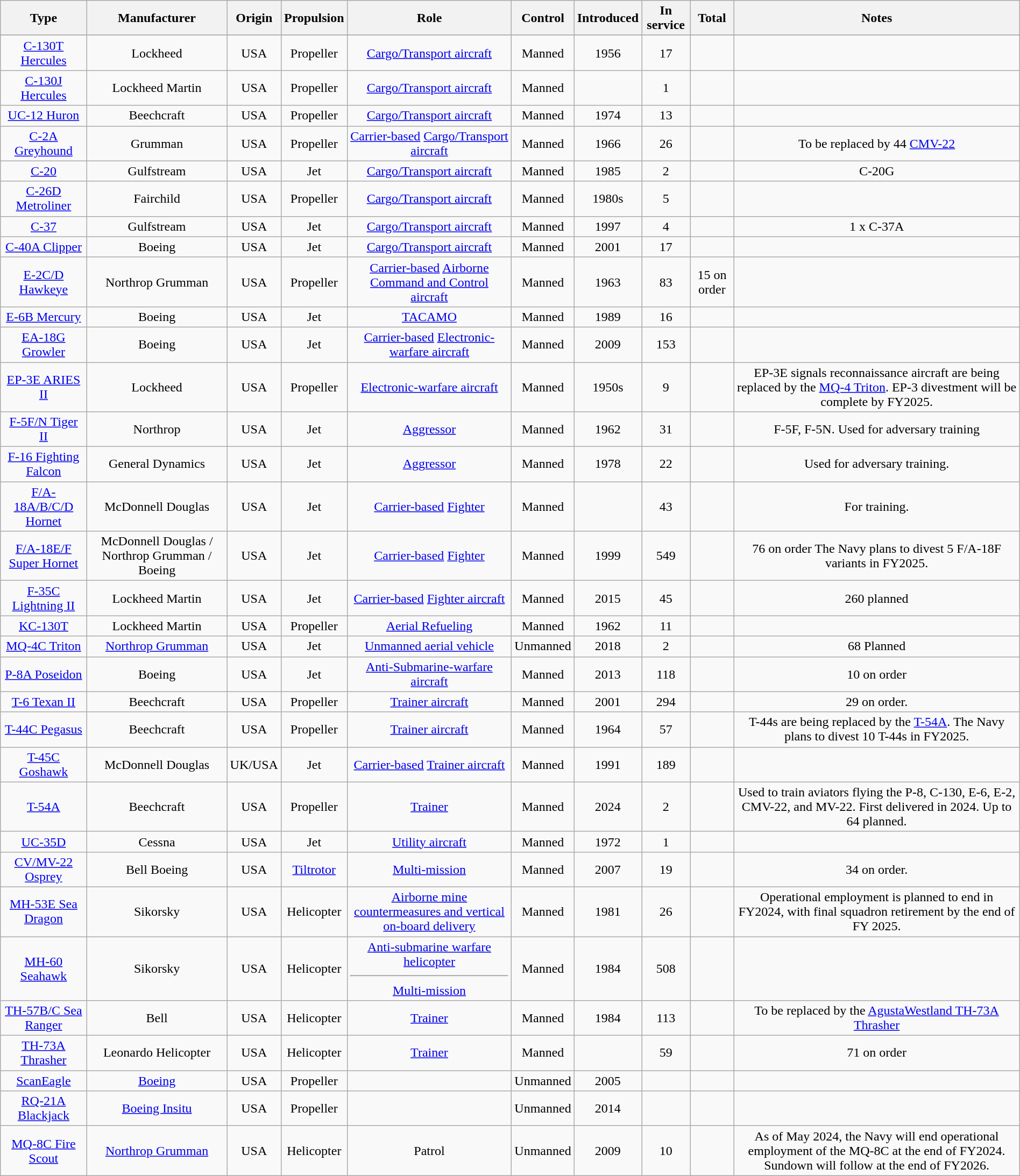<table class="wikitable sortable sticky-header" style="border-collapse:collapse;text-align:center;margin:auto;">
<tr>
<th>Type</th>
<th>Manufacturer</th>
<th>Origin</th>
<th>Propulsion</th>
<th>Role</th>
<th>Control</th>
<th>Introduced</th>
<th>In service</th>
<th>Total</th>
<th>Notes</th>
</tr>
<tr>
</tr>
<tr>
<td><a href='#'>C-130T Hercules</a></td>
<td>Lockheed</td>
<td>USA</td>
<td>Propeller</td>
<td><a href='#'>Cargo/Transport aircraft</a></td>
<td>Manned</td>
<td>1956</td>
<td>17</td>
<td></td>
<td></td>
</tr>
<tr>
<td><a href='#'>C-130J Hercules</a></td>
<td>Lockheed Martin</td>
<td>USA</td>
<td>Propeller</td>
<td><a href='#'>Cargo/Transport aircraft</a></td>
<td>Manned</td>
<td></td>
<td>1</td>
<td></td>
<td></td>
</tr>
<tr>
<td><a href='#'>UC-12 Huron</a></td>
<td>Beechcraft</td>
<td>USA</td>
<td>Propeller</td>
<td><a href='#'>Cargo/Transport aircraft</a></td>
<td>Manned</td>
<td>1974</td>
<td>13</td>
<td></td>
<td></td>
</tr>
<tr>
<td><a href='#'>C-2A Greyhound</a></td>
<td>Grumman</td>
<td>USA</td>
<td>Propeller</td>
<td><a href='#'>Carrier-based</a> <a href='#'>Cargo/Transport aircraft</a></td>
<td>Manned</td>
<td>1966</td>
<td>26</td>
<td></td>
<td>To be replaced by 44 <a href='#'>CMV-22</a></td>
</tr>
<tr>
<td><a href='#'>C-20</a></td>
<td>Gulfstream</td>
<td>USA</td>
<td>Jet</td>
<td><a href='#'>Cargo/Transport aircraft</a></td>
<td>Manned</td>
<td>1985</td>
<td>2</td>
<td></td>
<td>C-20G</td>
</tr>
<tr>
<td><a href='#'>C-26D Metroliner</a></td>
<td>Fairchild</td>
<td>USA</td>
<td>Propeller</td>
<td><a href='#'>Cargo/Transport aircraft</a></td>
<td>Manned</td>
<td>1980s</td>
<td>5</td>
<td></td>
<td></td>
</tr>
<tr>
<td><a href='#'>C-37</a></td>
<td>Gulfstream</td>
<td>USA</td>
<td>Jet</td>
<td><a href='#'>Cargo/Transport aircraft</a></td>
<td>Manned</td>
<td>1997</td>
<td>4</td>
<td></td>
<td>1 x C-37A</td>
</tr>
<tr>
<td><a href='#'>C-40A Clipper</a></td>
<td>Boeing</td>
<td>USA</td>
<td>Jet</td>
<td><a href='#'>Cargo/Transport aircraft</a></td>
<td>Manned</td>
<td>2001</td>
<td>17</td>
<td></td>
<td></td>
</tr>
<tr>
<td><a href='#'>E-2C/D Hawkeye</a></td>
<td>Northrop Grumman</td>
<td>USA</td>
<td>Propeller</td>
<td><a href='#'>Carrier-based</a> <a href='#'>Airborne Command and Control aircraft</a></td>
<td>Manned</td>
<td>1963</td>
<td>83</td>
<td>15 on order</td>
<td></td>
</tr>
<tr>
<td><a href='#'>E-6B Mercury</a></td>
<td>Boeing</td>
<td>USA</td>
<td>Jet</td>
<td><a href='#'>TACAMO</a></td>
<td>Manned</td>
<td>1989</td>
<td>16</td>
<td></td>
<td></td>
</tr>
<tr>
<td><a href='#'>EA-18G Growler</a></td>
<td>Boeing</td>
<td>USA</td>
<td>Jet</td>
<td><a href='#'>Carrier-based</a> <a href='#'>Electronic-warfare aircraft</a></td>
<td>Manned</td>
<td>2009</td>
<td>153</td>
<td></td>
<td></td>
</tr>
<tr>
<td><a href='#'>EP-3E ARIES II</a></td>
<td>Lockheed</td>
<td>USA</td>
<td>Propeller</td>
<td><a href='#'>Electronic-warfare aircraft</a></td>
<td>Manned</td>
<td>1950s</td>
<td>9</td>
<td></td>
<td>EP-3E signals reconnaissance aircraft are being replaced by the <a href='#'>MQ-4 Triton</a>. EP-3 divestment will be complete by FY2025.</td>
</tr>
<tr>
<td><a href='#'>F-5F/N Tiger II</a></td>
<td>Northrop</td>
<td>USA</td>
<td>Jet</td>
<td><a href='#'>Aggressor</a></td>
<td>Manned</td>
<td>1962</td>
<td>31</td>
<td></td>
<td>F-5F, F-5N. Used for adversary training</td>
</tr>
<tr>
<td><a href='#'>F-16 Fighting Falcon</a></td>
<td>General Dynamics</td>
<td>USA</td>
<td>Jet</td>
<td><a href='#'>Aggressor</a></td>
<td>Manned</td>
<td>1978</td>
<td>22</td>
<td></td>
<td>Used for adversary training.</td>
</tr>
<tr>
<td><a href='#'>F/A-18A/B/C/D Hornet</a></td>
<td>McDonnell Douglas</td>
<td>USA</td>
<td>Jet</td>
<td><a href='#'>Carrier-based</a> <a href='#'>Fighter</a></td>
<td>Manned</td>
<td></td>
<td>43</td>
<td></td>
<td>For training.</td>
</tr>
<tr>
<td><a href='#'>F/A-18E/F Super Hornet</a></td>
<td>McDonnell Douglas / Northrop Grumman / Boeing</td>
<td>USA</td>
<td>Jet</td>
<td><a href='#'>Carrier-based</a> <a href='#'>Fighter</a></td>
<td>Manned</td>
<td>1999</td>
<td>549</td>
<td></td>
<td>76 on order The Navy plans to divest 5 F/A-18F variants in FY2025.</td>
</tr>
<tr>
<td><a href='#'>F-35C Lightning II</a></td>
<td>Lockheed Martin</td>
<td>USA</td>
<td>Jet</td>
<td><a href='#'>Carrier-based</a> <a href='#'>Fighter aircraft</a></td>
<td>Manned</td>
<td>2015</td>
<td>45</td>
<td></td>
<td>260 planned</td>
</tr>
<tr>
<td><a href='#'>KC-130T</a></td>
<td>Lockheed Martin</td>
<td>USA</td>
<td>Propeller</td>
<td><a href='#'>Aerial Refueling</a></td>
<td>Manned</td>
<td>1962</td>
<td>11</td>
<td></td>
<td></td>
</tr>
<tr>
<td><a href='#'>MQ-4C Triton</a></td>
<td><a href='#'>Northrop Grumman</a></td>
<td>USA</td>
<td>Jet</td>
<td><a href='#'>Unmanned aerial vehicle</a></td>
<td>Unmanned</td>
<td>2018</td>
<td>2</td>
<td></td>
<td>68 Planned</td>
</tr>
<tr>
<td><a href='#'>P-8A Poseidon</a></td>
<td>Boeing</td>
<td>USA</td>
<td>Jet</td>
<td><a href='#'>Anti-Submarine-warfare aircraft</a></td>
<td>Manned</td>
<td>2013</td>
<td>118</td>
<td></td>
<td>10 on order</td>
</tr>
<tr>
<td><a href='#'>T-6 Texan II</a></td>
<td>Beechcraft</td>
<td>USA</td>
<td>Propeller</td>
<td><a href='#'>Trainer aircraft</a></td>
<td>Manned</td>
<td>2001</td>
<td>294</td>
<td></td>
<td>29 on order.</td>
</tr>
<tr>
<td><a href='#'>T-44C Pegasus</a></td>
<td>Beechcraft</td>
<td>USA</td>
<td>Propeller</td>
<td><a href='#'>Trainer aircraft</a></td>
<td>Manned</td>
<td>1964</td>
<td>57</td>
<td></td>
<td>T-44s are being replaced by the <a href='#'>T-54A</a>. The Navy plans to divest 10 T-44s in FY2025.</td>
</tr>
<tr>
<td><a href='#'>T-45C Goshawk</a></td>
<td>McDonnell Douglas</td>
<td>UK/USA</td>
<td>Jet</td>
<td><a href='#'>Carrier-based</a> <a href='#'>Trainer aircraft</a></td>
<td>Manned</td>
<td>1991</td>
<td>189</td>
<td></td>
<td></td>
</tr>
<tr>
<td><a href='#'>T-54A</a></td>
<td>Beechcraft</td>
<td>USA</td>
<td>Propeller</td>
<td><a href='#'>Trainer</a></td>
<td>Manned</td>
<td>2024</td>
<td>2</td>
<td></td>
<td>Used to train aviators flying the P-8, C-130, E-6, E-2, CMV-22, and MV-22. First delivered in 2024. Up to 64 planned.</td>
</tr>
<tr>
<td><a href='#'>UC-35D</a></td>
<td>Cessna</td>
<td>USA</td>
<td>Jet</td>
<td><a href='#'>Utility aircraft</a></td>
<td>Manned</td>
<td>1972</td>
<td>1</td>
<td></td>
<td></td>
</tr>
<tr>
<td><a href='#'>CV/MV-22 Osprey</a></td>
<td>Bell Boeing</td>
<td>USA</td>
<td><a href='#'>Tiltrotor</a></td>
<td><a href='#'>Multi-mission</a></td>
<td>Manned</td>
<td>2007</td>
<td>19</td>
<td></td>
<td>34 on order.</td>
</tr>
<tr>
<td><a href='#'>MH-53E Sea Dragon</a></td>
<td>Sikorsky</td>
<td>USA</td>
<td>Helicopter</td>
<td><a href='#'>Airborne mine countermeasures and vertical on-board delivery</a></td>
<td>Manned</td>
<td>1981</td>
<td>26</td>
<td></td>
<td>Operational employment is planned to end in FY2024, with final squadron retirement by the end of FY 2025.</td>
</tr>
<tr>
<td><a href='#'>MH-60 Seahawk</a></td>
<td>Sikorsky</td>
<td>USA</td>
<td>Helicopter</td>
<td><a href='#'>Anti-submarine warfare helicopter</a><hr><a href='#'>Multi-mission</a></td>
<td>Manned</td>
<td>1984</td>
<td>508</td>
<td></td>
<td></td>
</tr>
<tr>
<td><a href='#'>TH-57B/C Sea Ranger</a></td>
<td>Bell</td>
<td>USA</td>
<td>Helicopter</td>
<td><a href='#'>Trainer</a></td>
<td>Manned</td>
<td>1984</td>
<td>113</td>
<td></td>
<td>To be replaced by the <a href='#'>AgustaWestland TH-73A Thrasher</a></td>
</tr>
<tr>
<td><a href='#'>TH-73A Thrasher</a></td>
<td>Leonardo Helicopter</td>
<td>USA</td>
<td>Helicopter</td>
<td><a href='#'>Trainer</a></td>
<td>Manned</td>
<td></td>
<td>59</td>
<td></td>
<td>71 on order</td>
</tr>
<tr>
<td><a href='#'>ScanEagle</a></td>
<td><a href='#'>Boeing</a></td>
<td>USA</td>
<td>Propeller</td>
<td></td>
<td>Unmanned</td>
<td>2005</td>
<td></td>
<td></td>
<td></td>
</tr>
<tr>
<td><a href='#'>RQ-21A Blackjack</a></td>
<td><a href='#'>Boeing Insitu</a></td>
<td>USA</td>
<td>Propeller</td>
<td></td>
<td>Unmanned</td>
<td>2014</td>
<td></td>
<td></td>
<td></td>
</tr>
<tr>
<td><a href='#'>MQ-8C Fire Scout</a></td>
<td><a href='#'>Northrop Grumman</a></td>
<td>USA</td>
<td>Helicopter</td>
<td>Patrol</td>
<td>Unmanned</td>
<td>2009</td>
<td>10</td>
<td></td>
<td>As of May 2024, the Navy will end operational employment of the MQ-8C at the end of FY2024. Sundown will follow at the end of FY2026.</td>
</tr>
</table>
